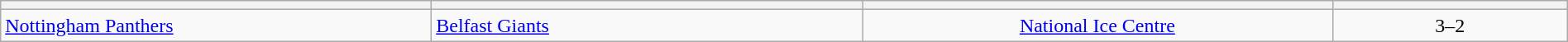<table class="wikitable" style="width: 100%">
<tr>
<th width="27.5%"></th>
<th width="27.5%"></th>
<th width="30%"></th>
<th width="15%"></th>
</tr>
<tr align=center>
<td align=left><a href='#'>Nottingham Panthers</a></td>
<td align=left><a href='#'>Belfast Giants</a></td>
<td><a href='#'>National Ice Centre</a></td>
<td>3–2</td>
</tr>
</table>
